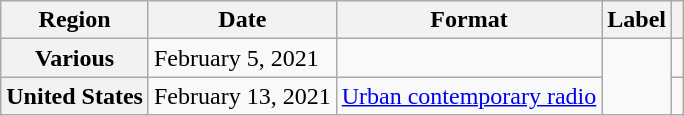<table class="wikitable plainrowheaders">
<tr>
<th scope="col">Region</th>
<th scope="col">Date</th>
<th scope="col">Format</th>
<th scope="col">Label</th>
<th scope="col"></th>
</tr>
<tr>
<th scope="row">Various</th>
<td>February 5, 2021</td>
<td></td>
<td rowspan="2"></td>
<td style="text-align:center;"></td>
</tr>
<tr>
<th scope="row">United States</th>
<td>February 13, 2021</td>
<td><a href='#'>Urban contemporary radio</a></td>
<td style="text-align:center;"></td>
</tr>
</table>
